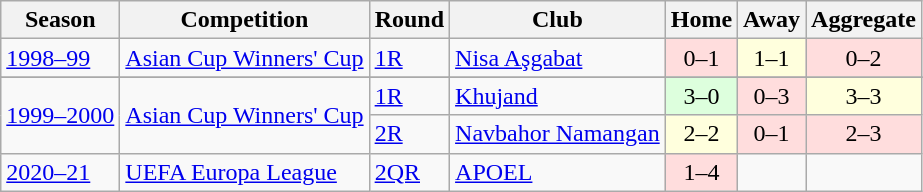<table class="wikitable mw-collapsible mw-collapsed">
<tr>
<th>Season</th>
<th>Competition</th>
<th>Round</th>
<th>Club</th>
<th>Home</th>
<th>Away</th>
<th>Aggregate</th>
</tr>
<tr>
<td><a href='#'>1998–99</a></td>
<td><a href='#'>Asian Cup Winners' Cup</a></td>
<td><a href='#'>1R</a></td>
<td align="left"> <a href='#'>Nisa Aşgabat</a></td>
<td bgcolor="#ffdddd" style="text-align:center;">0–1</td>
<td bgcolor="#ffffdd" style="text-align:center;">1–1</td>
<td bgcolor="#ffdddd" style="text-align:center;">0–2</td>
</tr>
<tr bgcolor=#EEEEEE>
</tr>
<tr>
<td rowspan="2"><a href='#'>1999–2000</a></td>
<td rowspan="2"><a href='#'>Asian Cup Winners' Cup</a></td>
<td><a href='#'>1R</a></td>
<td> <a href='#'>Khujand</a></td>
<td bgcolor="#ddffdd" style="text-align:center;">3–0</td>
<td bgcolor="#ffdddd" style="text-align:center;">0–3</td>
<td bgcolor="#ffffdd" style="text-align:center;"> 3–3</td>
</tr>
<tr>
<td><a href='#'>2R</a></td>
<td> <a href='#'>Navbahor Namangan</a></td>
<td bgcolor="#ffffdd" style="text-align:center;">2–2</td>
<td bgcolor="#ffdddd" style="text-align:center;">0–1</td>
<td bgcolor="#ffdddd" style="text-align:center;">2–3</td>
</tr>
<tr>
<td><a href='#'>2020–21</a></td>
<td><a href='#'>UEFA Europa League</a></td>
<td><a href='#'>2QR</a></td>
<td align="left"> <a href='#'>APOEL</a></td>
<td bgcolor="#ffdddd" style="text-align:center;">1–4</td>
<td></td>
<td></td>
</tr>
</table>
